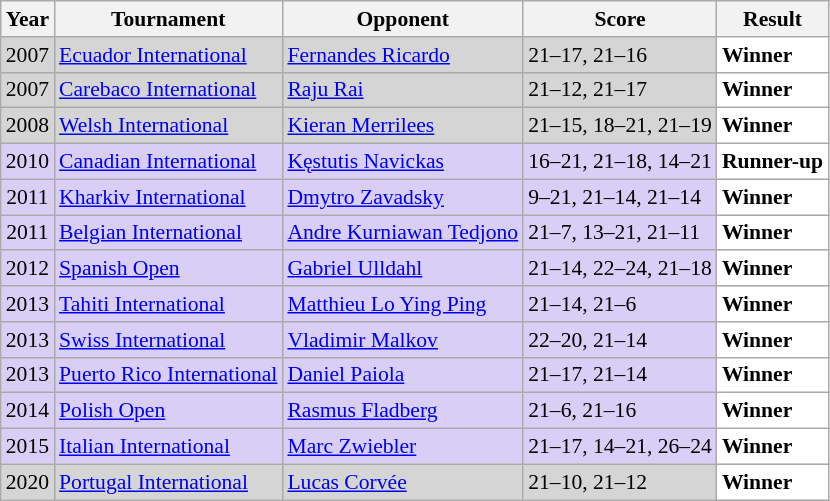<table class="sortable wikitable" style="font-size: 90%;">
<tr>
<th>Year</th>
<th>Tournament</th>
<th>Opponent</th>
<th>Score</th>
<th>Result</th>
</tr>
<tr style="background:#D5D5D5">
<td align="center">2007</td>
<td align="left"><a href='#'>Ecuador International</a></td>
<td align="left"> <a href='#'>Fernandes Ricardo</a></td>
<td align="left">21–17, 21–16</td>
<td style="text-align:left; background:white"> <strong>Winner</strong></td>
</tr>
<tr style="background:#D5D5D5">
<td align="center">2007</td>
<td align="left"><a href='#'>Carebaco International</a></td>
<td align="left"> <a href='#'>Raju Rai</a></td>
<td align="left">21–12, 21–17</td>
<td style="text-align:left; background:white"> <strong>Winner</strong></td>
</tr>
<tr style="background:#D5D5D5">
<td align="center">2008</td>
<td align="left"><a href='#'>Welsh International</a></td>
<td align="left"> <a href='#'>Kieran Merrilees</a></td>
<td align="left">21–15, 18–21, 21–19</td>
<td style="text-align:left; background:white"> <strong>Winner</strong></td>
</tr>
<tr style="background:#D8CEF6">
<td align="center">2010</td>
<td align="left"><a href='#'>Canadian International</a></td>
<td align="left"> <a href='#'>Kęstutis Navickas</a></td>
<td align="left">16–21, 21–18, 14–21</td>
<td style="text-align:left; background:white"> <strong>Runner-up</strong></td>
</tr>
<tr style="background:#D8CEF6">
<td align="center">2011</td>
<td align="left"><a href='#'>Kharkiv International</a></td>
<td align="left"> <a href='#'>Dmytro Zavadsky</a></td>
<td align="left">9–21, 21–14, 21–14</td>
<td style="text-align:left; background:white"> <strong>Winner</strong></td>
</tr>
<tr style="background:#D8CEF6">
<td align="center">2011</td>
<td align="left"><a href='#'>Belgian International</a></td>
<td align="left"> <a href='#'>Andre Kurniawan Tedjono</a></td>
<td align="left">21–7, 13–21, 21–11</td>
<td style="text-align:left; background:white"> <strong>Winner</strong></td>
</tr>
<tr style="background:#D8CEF6">
<td align="center">2012</td>
<td align="left"><a href='#'>Spanish Open</a></td>
<td align="left"> <a href='#'>Gabriel Ulldahl</a></td>
<td align="left">21–14, 22–24, 21–18</td>
<td style="text-align:left; background:white"> <strong>Winner</strong></td>
</tr>
<tr style="background:#D8CEF6">
<td align="center">2013</td>
<td align="left"><a href='#'>Tahiti International</a></td>
<td align="left"> <a href='#'>Matthieu Lo Ying Ping</a></td>
<td align="left">21–14, 21–6</td>
<td style="text-align:left; background:white"> <strong>Winner</strong></td>
</tr>
<tr style="background:#D8CEF6">
<td align="center">2013</td>
<td align="left"><a href='#'>Swiss International</a></td>
<td align="left"> <a href='#'>Vladimir Malkov</a></td>
<td align="left">22–20, 21–14</td>
<td style="text-align:left; background:white"> <strong>Winner</strong></td>
</tr>
<tr style="background:#D8CEF6">
<td align="center">2013</td>
<td align="left"><a href='#'>Puerto Rico International</a></td>
<td align="left"> <a href='#'>Daniel Paiola</a></td>
<td align="left">21–17, 21–14</td>
<td style="text-align:left; background:white"> <strong>Winner</strong></td>
</tr>
<tr style="background:#D8CEF6">
<td align="center">2014</td>
<td align="left"><a href='#'>Polish Open</a></td>
<td align="left"> <a href='#'>Rasmus Fladberg</a></td>
<td align="left">21–6, 21–16</td>
<td style="text-align:left; background:white"> <strong>Winner</strong></td>
</tr>
<tr style="background:#D8CEF6">
<td align="center">2015</td>
<td align="left"><a href='#'>Italian International</a></td>
<td align="left"> <a href='#'>Marc Zwiebler</a></td>
<td align="left">21–17, 14–21, 26–24</td>
<td style="text-align:left; background:white"> <strong>Winner</strong></td>
</tr>
<tr style="background:#D5D5D5">
<td align="center">2020</td>
<td align="left"><a href='#'>Portugal International</a></td>
<td align="left"> <a href='#'>Lucas Corvée</a></td>
<td align="left">21–10, 21–12</td>
<td style="text-align:left; background:white"> <strong>Winner</strong></td>
</tr>
</table>
